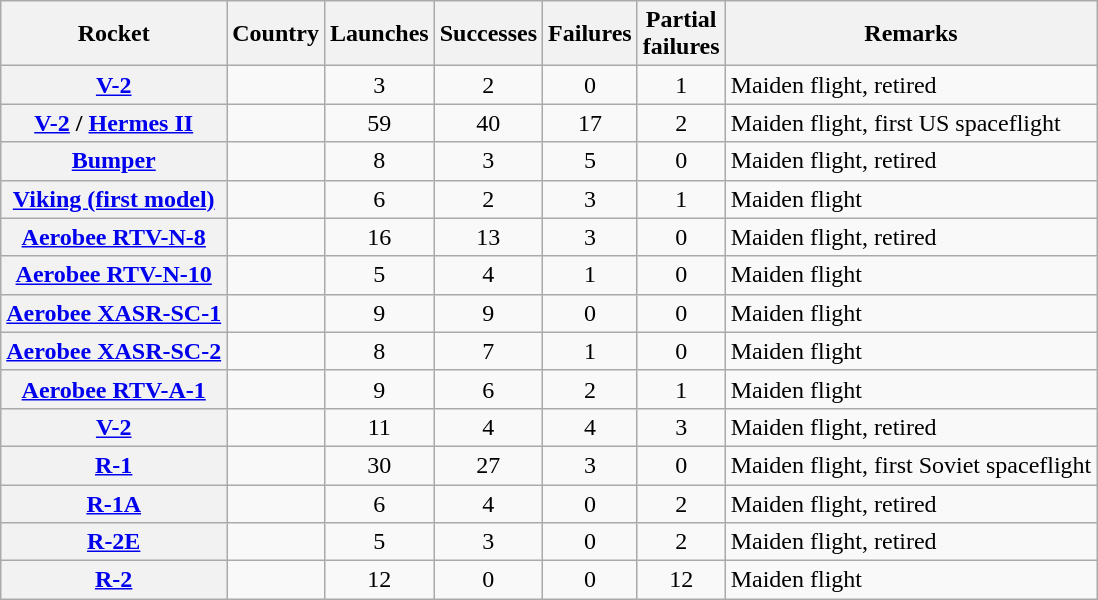<table class="wikitable sortable" style="text-align:center;">
<tr>
<th scope=col>Rocket</th>
<th scope=col>Country</th>
<th scope=col>Launches</th>
<th scope=col>Successes</th>
<th scope=col>Failures</th>
<th scope=col>Partial<br>failures</th>
<th scope=col>Remarks</th>
</tr>
<tr>
<th scope=row><a href='#'>V-2</a></th>
<td style="text-align:left;"></td>
<td>3</td>
<td>2</td>
<td>0</td>
<td>1</td>
<td style="text-align:left;">Maiden flight, retired</td>
</tr>
<tr>
<th scope=row><a href='#'>V-2</a> / <a href='#'>Hermes II</a></th>
<td style="text-align:left;"></td>
<td>59</td>
<td>40</td>
<td>17</td>
<td>2</td>
<td style="text-align:left;">Maiden flight, first US spaceflight</td>
</tr>
<tr>
<th scope=row><a href='#'>Bumper</a></th>
<td style="text-align:left;"></td>
<td>8</td>
<td>3</td>
<td>5</td>
<td>0</td>
<td style="text-align:left;">Maiden flight, retired</td>
</tr>
<tr>
<th scope=row><a href='#'>Viking (first model)</a></th>
<td style="text-align:left;"></td>
<td>6</td>
<td>2</td>
<td>3</td>
<td>1</td>
<td style="text-align:left;">Maiden flight</td>
</tr>
<tr>
<th scope=row><a href='#'>Aerobee RTV-N-8</a></th>
<td style="text-align:left;"></td>
<td>16</td>
<td>13</td>
<td>3</td>
<td>0</td>
<td style="text-align:left;">Maiden flight, retired</td>
</tr>
<tr>
<th scope=row><a href='#'>Aerobee RTV-N-10</a></th>
<td style="text-align:left;"></td>
<td>5</td>
<td>4</td>
<td>1</td>
<td>0</td>
<td style="text-align:left;">Maiden flight</td>
</tr>
<tr>
<th scope=row><a href='#'>Aerobee XASR-SC-1</a></th>
<td style="text-align:left;"></td>
<td>9</td>
<td>9</td>
<td>0</td>
<td>0</td>
<td style="text-align:left;">Maiden flight</td>
</tr>
<tr>
<th scope=row><a href='#'>Aerobee XASR-SC-2</a></th>
<td style="text-align:left;"></td>
<td>8</td>
<td>7</td>
<td>1</td>
<td>0</td>
<td style="text-align:left;">Maiden flight</td>
</tr>
<tr>
<th scope=row><a href='#'>Aerobee RTV-A-1</a></th>
<td style="text-align:left;"></td>
<td>9</td>
<td>6</td>
<td>2</td>
<td>1</td>
<td style="text-align:left;">Maiden flight</td>
</tr>
<tr>
<th scope=row><a href='#'>V-2</a></th>
<td style="text-align:left;"></td>
<td>11</td>
<td>4</td>
<td>4</td>
<td>3</td>
<td style="text-align:left;">Maiden flight, retired</td>
</tr>
<tr>
<th scope=row><a href='#'>R-1</a></th>
<td style="text-align:left;"></td>
<td>30</td>
<td>27</td>
<td>3</td>
<td>0</td>
<td style="text-align:left;">Maiden flight, first Soviet spaceflight</td>
</tr>
<tr>
<th scope=row><a href='#'>R-1A</a></th>
<td style="text-align:left;"></td>
<td>6</td>
<td>4</td>
<td>0</td>
<td>2</td>
<td style="text-align:left;">Maiden flight, retired</td>
</tr>
<tr>
<th scope=row><a href='#'>R-2E</a></th>
<td style="text-align:left;"></td>
<td>5</td>
<td>3</td>
<td>0</td>
<td>2</td>
<td style="text-align:left;">Maiden flight, retired</td>
</tr>
<tr>
<th scope=row><a href='#'>R-2</a></th>
<td style="text-align:left;"></td>
<td>12</td>
<td>0</td>
<td>0</td>
<td>12</td>
<td style="text-align:left;">Maiden flight</td>
</tr>
</table>
